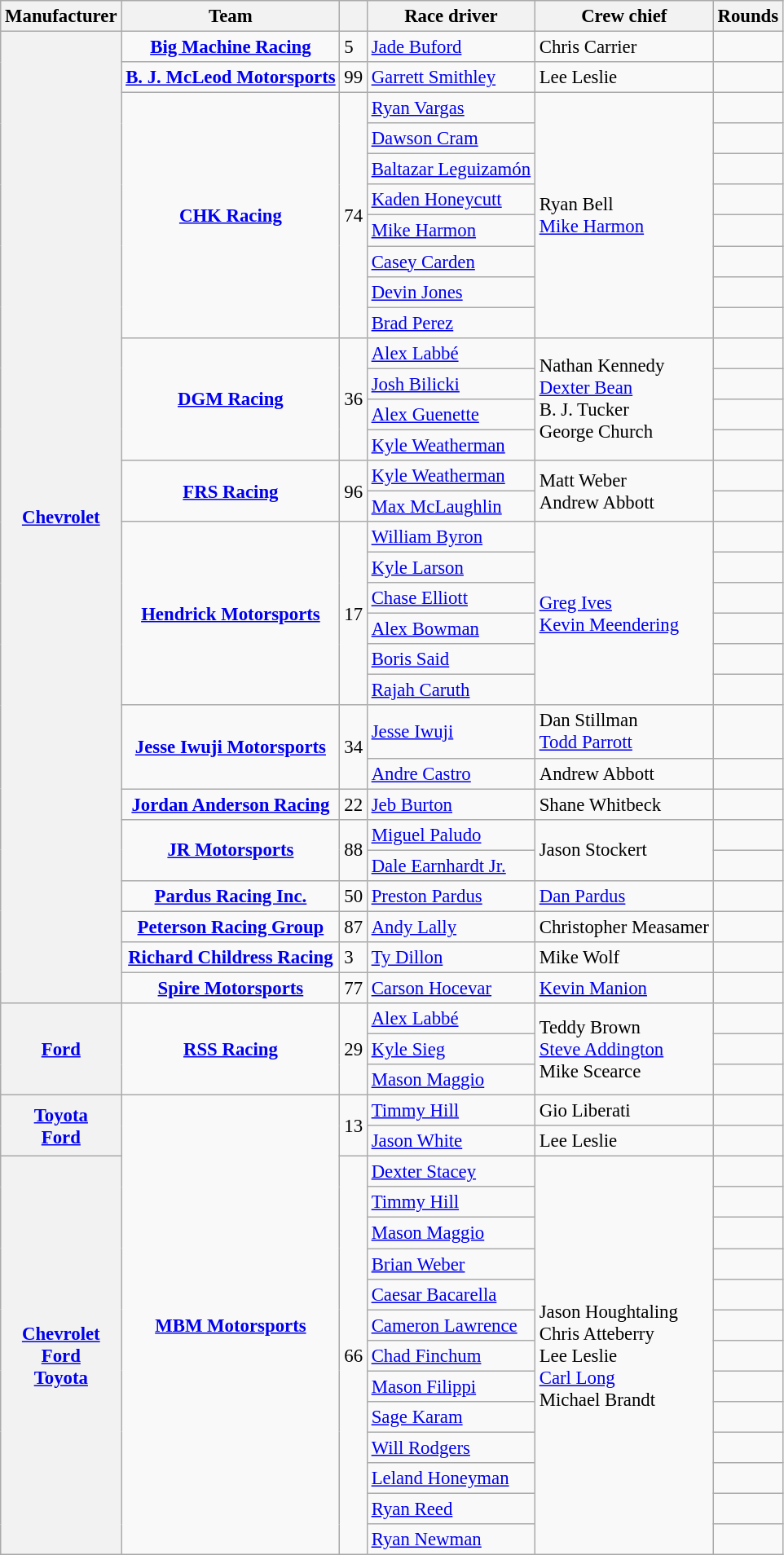<table class="wikitable" style="font-size: 95%;">
<tr>
<th>Manufacturer</th>
<th>Team</th>
<th></th>
<th>Race driver</th>
<th>Crew chief</th>
<th>Rounds</th>
</tr>
<tr>
<th rowspan=31><a href='#'>Chevrolet</a></th>
<td style="text-align:center;"><strong><a href='#'>Big Machine Racing</a></strong></td>
<td>5</td>
<td><a href='#'>Jade Buford</a></td>
<td>Chris Carrier</td>
<td></td>
</tr>
<tr>
<td style="text-align:center;"><strong><a href='#'>B. J. McLeod Motorsports</a></strong></td>
<td>99</td>
<td><a href='#'>Garrett Smithley</a></td>
<td>Lee Leslie</td>
<td></td>
</tr>
<tr>
<td rowspan=8 style="text-align:center;"><strong><a href='#'>CHK Racing</a></strong></td>
<td rowspan=8>74</td>
<td><a href='#'>Ryan Vargas</a></td>
<td rowspan=8>Ryan Bell <small></small> <br> <a href='#'>Mike Harmon</a> <small></small></td>
<td></td>
</tr>
<tr>
<td><a href='#'>Dawson Cram</a></td>
<td></td>
</tr>
<tr>
<td><a href='#'>Baltazar Leguizamón</a></td>
<td></td>
</tr>
<tr>
<td><a href='#'>Kaden Honeycutt</a></td>
<td></td>
</tr>
<tr>
<td><a href='#'>Mike Harmon</a></td>
<td></td>
</tr>
<tr>
<td><a href='#'>Casey Carden</a></td>
<td></td>
</tr>
<tr>
<td><a href='#'>Devin Jones</a></td>
<td></td>
</tr>
<tr>
<td><a href='#'>Brad Perez</a></td>
<td></td>
</tr>
<tr>
<td rowspan=4 style="text-align:center;"><strong><a href='#'>DGM Racing</a></strong></td>
<td rowspan=4>36</td>
<td><a href='#'>Alex Labbé</a></td>
<td rowspan=4>Nathan Kennedy <small></small> <br> <a href='#'>Dexter Bean</a> <small></small> <br> B. J. Tucker <small></small> <br> George Church <small></small></td>
<td></td>
</tr>
<tr>
<td><a href='#'>Josh Bilicki</a></td>
<td></td>
</tr>
<tr>
<td><a href='#'>Alex Guenette</a></td>
<td></td>
</tr>
<tr>
<td><a href='#'>Kyle Weatherman</a></td>
<td></td>
</tr>
<tr>
<td rowspan=2 style="text-align:center;"><strong><a href='#'>FRS Racing</a></strong></td>
<td rowspan=2>96</td>
<td><a href='#'>Kyle Weatherman</a></td>
<td rowspan=2>Matt Weber <small></small> <br> Andrew Abbott <small></small></td>
<td></td>
</tr>
<tr>
<td><a href='#'>Max McLaughlin</a></td>
<td></td>
</tr>
<tr>
<td rowspan=6 style="text-align:center;"><strong><a href='#'>Hendrick Motorsports</a></strong></td>
<td rowspan=6>17</td>
<td><a href='#'>William Byron</a></td>
<td rowspan=6><a href='#'>Greg Ives</a> <small></small> <br> <a href='#'>Kevin Meendering</a> <small></small></td>
<td></td>
</tr>
<tr>
<td><a href='#'>Kyle Larson</a></td>
<td></td>
</tr>
<tr>
<td><a href='#'>Chase Elliott</a></td>
<td></td>
</tr>
<tr>
<td><a href='#'>Alex Bowman</a></td>
<td></td>
</tr>
<tr>
<td><a href='#'>Boris Said</a></td>
<td></td>
</tr>
<tr>
<td><a href='#'>Rajah Caruth</a></td>
<td></td>
</tr>
<tr>
<td rowspan=2 style="text-align:center;"><strong><a href='#'>Jesse Iwuji Motorsports</a></strong></td>
<td rowspan=2>34</td>
<td><a href='#'>Jesse Iwuji</a></td>
<td>Dan Stillman <small></small> <br> <a href='#'>Todd Parrott</a> <small></small></td>
<td></td>
</tr>
<tr>
<td><a href='#'>Andre Castro</a></td>
<td>Andrew Abbott</td>
<td></td>
</tr>
<tr>
<td style="text-align:center;"><strong><a href='#'>Jordan Anderson Racing</a></strong></td>
<td>22</td>
<td><a href='#'>Jeb Burton</a></td>
<td>Shane Whitbeck</td>
<td></td>
</tr>
<tr>
<td rowspan=2 style="text-align:center;"><strong><a href='#'>JR Motorsports</a></strong></td>
<td rowspan=2>88</td>
<td><a href='#'>Miguel Paludo</a></td>
<td rowspan=2>Jason Stockert</td>
<td></td>
</tr>
<tr>
<td><a href='#'>Dale Earnhardt Jr.</a></td>
<td></td>
</tr>
<tr>
<td style="text-align:center;"><strong><a href='#'>Pardus Racing Inc.</a></strong></td>
<td>50</td>
<td><a href='#'>Preston Pardus</a></td>
<td><a href='#'>Dan Pardus</a></td>
<td></td>
</tr>
<tr>
<td style="text-align:center;"><strong><a href='#'>Peterson Racing Group</a></strong></td>
<td>87</td>
<td><a href='#'>Andy Lally</a></td>
<td>Christopher Measamer</td>
<td></td>
</tr>
<tr>
<td style="text-align:center;"><strong><a href='#'>Richard Childress Racing</a></strong></td>
<td>3</td>
<td><a href='#'>Ty Dillon</a></td>
<td>Mike Wolf</td>
<td></td>
</tr>
<tr>
<td style="text-align:center;"><strong><a href='#'>Spire Motorsports</a></strong></td>
<td>77</td>
<td><a href='#'>Carson Hocevar</a></td>
<td><a href='#'>Kevin Manion</a></td>
<td></td>
</tr>
<tr>
<th rowspan=3><a href='#'>Ford</a></th>
<td rowspan=3 style="text-align:center;"><strong><a href='#'>RSS Racing</a></strong></td>
<td rowspan=3>29</td>
<td><a href='#'>Alex Labbé</a></td>
<td rowspan=3>Teddy Brown <small></small> <br> <a href='#'>Steve Addington</a> <small></small> <br> Mike Scearce <small></small></td>
<td></td>
</tr>
<tr>
<td><a href='#'>Kyle Sieg</a></td>
<td></td>
</tr>
<tr>
<td><a href='#'>Mason Maggio</a></td>
<td></td>
</tr>
<tr>
<th rowspan=2><a href='#'>Toyota</a> <small></small> <br> <a href='#'>Ford</a> <small></small></th>
<td rowspan=15 style="text-align:center;"><strong><a href='#'>MBM Motorsports</a></strong></td>
<td rowspan=2>13</td>
<td><a href='#'>Timmy Hill</a></td>
<td>Gio Liberati</td>
<td></td>
</tr>
<tr>
<td><a href='#'>Jason White</a></td>
<td>Lee Leslie</td>
<td></td>
</tr>
<tr>
<th rowspan=13><a href='#'>Chevrolet</a> <small></small> <br> <a href='#'>Ford</a> <small></small> <br> <a href='#'>Toyota</a> <small></small></th>
<td rowspan=13>66</td>
<td><a href='#'>Dexter Stacey</a></td>
<td rowspan=13>Jason Houghtaling <small></small> <br> Chris Atteberry <small></small> <br> Lee Leslie <small></small> <br> <a href='#'>Carl Long</a> <small></small> <br> Michael Brandt <small></small></td>
<td></td>
</tr>
<tr>
<td><a href='#'>Timmy Hill</a></td>
<td></td>
</tr>
<tr>
<td><a href='#'>Mason Maggio</a></td>
<td></td>
</tr>
<tr>
<td><a href='#'>Brian Weber</a></td>
<td></td>
</tr>
<tr>
<td><a href='#'>Caesar Bacarella</a></td>
<td></td>
</tr>
<tr>
<td><a href='#'>Cameron Lawrence</a></td>
<td></td>
</tr>
<tr>
<td><a href='#'>Chad Finchum</a></td>
<td></td>
</tr>
<tr>
<td><a href='#'>Mason Filippi</a></td>
<td></td>
</tr>
<tr>
<td><a href='#'>Sage Karam</a></td>
<td></td>
</tr>
<tr>
<td><a href='#'>Will Rodgers</a></td>
<td></td>
</tr>
<tr>
<td><a href='#'>Leland Honeyman</a></td>
<td></td>
</tr>
<tr>
<td><a href='#'>Ryan Reed</a></td>
<td></td>
</tr>
<tr>
<td><a href='#'>Ryan Newman</a></td>
<td></td>
</tr>
</table>
